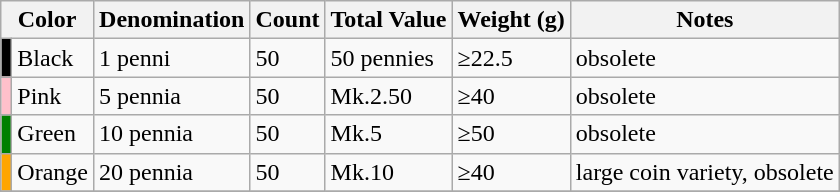<table class="wikitable">
<tr>
<th colspan=2>Color</th>
<th>Denomination</th>
<th>Count</th>
<th>Total Value</th>
<th>Weight (g)</th>
<th>Notes</th>
</tr>
<tr>
<td style="background:Black"></td>
<td>Black</td>
<td>1 penni</td>
<td>50</td>
<td>50 pennies</td>
<td>≥22.5</td>
<td>obsolete</td>
</tr>
<tr>
<td style="background:Pink"></td>
<td>Pink</td>
<td>5 pennia</td>
<td>50</td>
<td>Mk.2.50</td>
<td>≥40</td>
<td>obsolete</td>
</tr>
<tr>
<td style="background:Green"></td>
<td>Green</td>
<td>10 pennia</td>
<td>50</td>
<td>Mk.5</td>
<td>≥50</td>
<td>obsolete</td>
</tr>
<tr>
<td style="background:Orange"></td>
<td>Orange</td>
<td>20 pennia</td>
<td>50</td>
<td>Mk.10</td>
<td>≥40</td>
<td>large coin variety, obsolete</td>
</tr>
<tr>
</tr>
</table>
